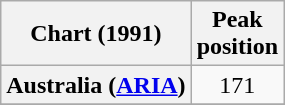<table class="wikitable sortable plainrowheaders" style="text-align:center">
<tr>
<th scope="col">Chart (1991)</th>
<th scope="col">Peak<br>position</th>
</tr>
<tr>
<th scope="row">Australia (<a href='#'>ARIA</a>)</th>
<td>171</td>
</tr>
<tr>
</tr>
</table>
